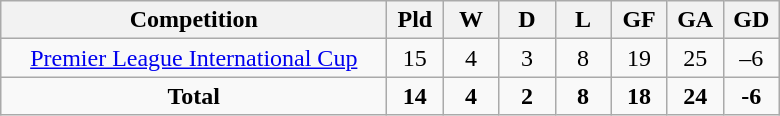<table class="wikitable" style="text-align: center;">
<tr>
<th width="250">Competition</th>
<th width="30">Pld</th>
<th width="30">W</th>
<th width="30">D</th>
<th width="30">L</th>
<th width="30">GF</th>
<th width="30">GA</th>
<th width="30">GD</th>
</tr>
<tr>
<td><a href='#'>Premier League International Cup</a></td>
<td>15</td>
<td>4</td>
<td>3</td>
<td>8</td>
<td>19</td>
<td>25</td>
<td>–6</td>
</tr>
<tr>
<td><strong>Total</strong></td>
<td><strong>14</strong></td>
<td><strong>4</strong></td>
<td><strong>2</strong></td>
<td><strong>8</strong></td>
<td><strong>18</strong></td>
<td><strong>24</strong></td>
<td><strong>-6</strong></td>
</tr>
</table>
